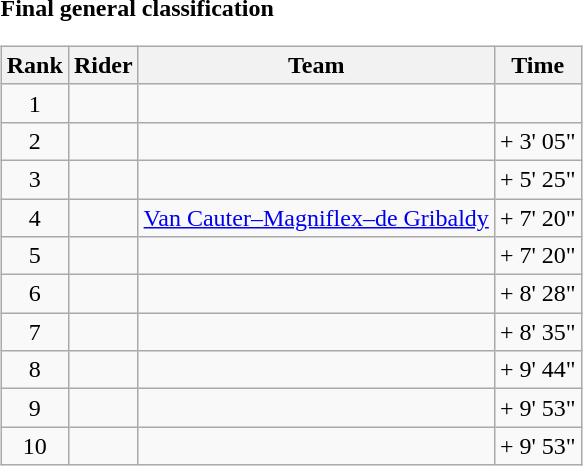<table>
<tr>
<td><strong>Final general classification</strong><br><table class="wikitable">
<tr>
<th scope="col">Rank</th>
<th scope="col">Rider</th>
<th scope="col">Team</th>
<th scope="col">Time</th>
</tr>
<tr>
<td style="text-align:center;">1</td>
<td></td>
<td></td>
<td style="text-align:right;"></td>
</tr>
<tr>
<td style="text-align:center;">2</td>
<td></td>
<td></td>
<td style="text-align:right;">+ 3' 05"</td>
</tr>
<tr>
<td style="text-align:center;">3</td>
<td></td>
<td></td>
<td style="text-align:right;">+ 5' 25"</td>
</tr>
<tr>
<td style="text-align:center;">4</td>
<td></td>
<td><a href='#'>Van Cauter–Magniflex–de Gribaldy</a></td>
<td style="text-align:right;">+ 7' 20"</td>
</tr>
<tr>
<td style="text-align:center;">5</td>
<td></td>
<td></td>
<td style="text-align:right;">+ 7' 20"</td>
</tr>
<tr>
<td style="text-align:center;">6</td>
<td></td>
<td></td>
<td style="text-align:right;">+ 8' 28"</td>
</tr>
<tr>
<td style="text-align:center;">7</td>
<td></td>
<td></td>
<td style="text-align:right;">+ 8' 35"</td>
</tr>
<tr>
<td style="text-align:center;">8</td>
<td></td>
<td></td>
<td style="text-align:right;">+ 9' 44"</td>
</tr>
<tr>
<td style="text-align:center;">9</td>
<td></td>
<td></td>
<td style="text-align:right;">+ 9' 53"</td>
</tr>
<tr>
<td style="text-align:center;">10</td>
<td></td>
<td></td>
<td style="text-align:right;">+ 9' 53"</td>
</tr>
</table>
</td>
</tr>
</table>
